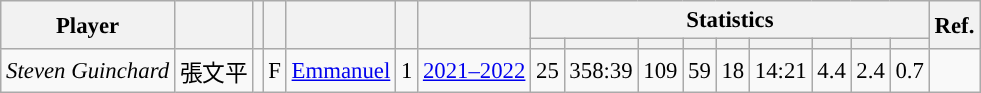<table class="wikitable sortable" style="font-size:95%; text-align:right;">
<tr>
<th rowspan="2">Player</th>
<th rowspan="2"></th>
<th rowspan="2"></th>
<th rowspan="2"></th>
<th rowspan="2"></th>
<th rowspan="2"></th>
<th rowspan="2"></th>
<th colspan="9">Statistics</th>
<th rowspan="2">Ref.</th>
</tr>
<tr>
<th></th>
<th></th>
<th></th>
<th></th>
<th></th>
<th></th>
<th></th>
<th></th>
<th></th>
</tr>
<tr>
<td align="left"><em>Steven Guinchard</em></td>
<td align="left">張文平</td>
<td align="center"></td>
<td align="center">F</td>
<td align="left"><a href='#'>Emmanuel</a></td>
<td align="center">1</td>
<td align="center"><a href='#'>2021–2022</a></td>
<td>25</td>
<td>358:39</td>
<td>109</td>
<td>59</td>
<td>18</td>
<td>14:21</td>
<td>4.4</td>
<td>2.4</td>
<td>0.7</td>
<td align="center"></td>
</tr>
</table>
